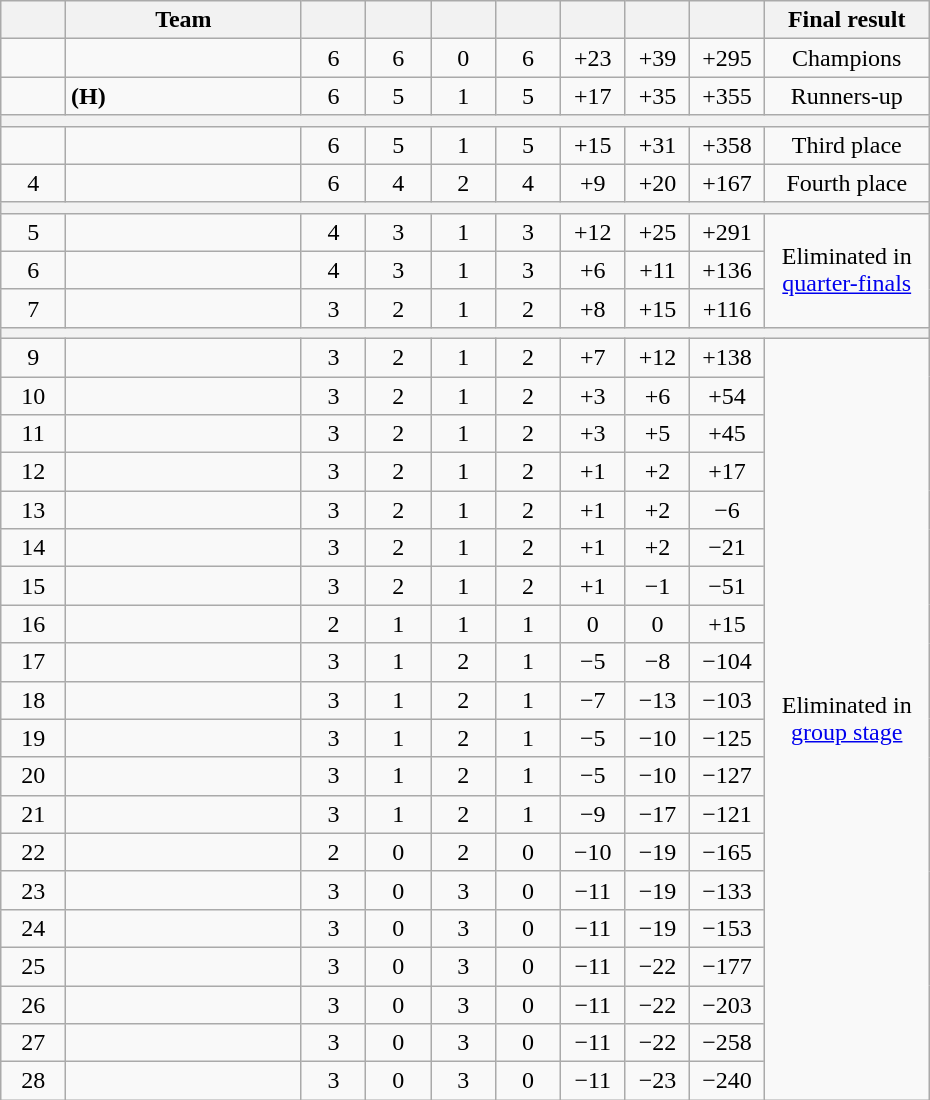<table class=wikitable style="text-align:center;" width=620>
<tr>
<th width=5.5%></th>
<th width=20%>Team</th>
<th width=5.5%></th>
<th width=5.5%></th>
<th width=5.5%></th>
<th width=5.5%></th>
<th width=5.5%></th>
<th width=5.5%></th>
<th width=5.5%></th>
<th width=14%>Final result</th>
</tr>
<tr>
<td></td>
<td align="left"></td>
<td>6</td>
<td>6</td>
<td>0</td>
<td>6</td>
<td>+23</td>
<td>+39</td>
<td>+295</td>
<td>Champions</td>
</tr>
<tr>
<td></td>
<td align="left"> <strong>(H)</strong></td>
<td>6</td>
<td>5</td>
<td>1</td>
<td>5</td>
<td>+17</td>
<td>+35</td>
<td>+355</td>
<td>Runners-up</td>
</tr>
<tr>
<th colspan="10"></th>
</tr>
<tr>
<td></td>
<td align="left"></td>
<td>6</td>
<td>5</td>
<td>1</td>
<td>5</td>
<td>+15</td>
<td>+31</td>
<td>+358</td>
<td>Third place</td>
</tr>
<tr>
<td>4</td>
<td align="left"></td>
<td>6</td>
<td>4</td>
<td>2</td>
<td>4</td>
<td>+9</td>
<td>+20</td>
<td>+167</td>
<td>Fourth place</td>
</tr>
<tr>
<th colspan="10"></th>
</tr>
<tr>
<td>5</td>
<td align="left"></td>
<td>4</td>
<td>3</td>
<td>1</td>
<td>3</td>
<td>+12</td>
<td>+25</td>
<td>+291</td>
<td rowspan="3">Eliminated in <a href='#'>quarter-finals</a></td>
</tr>
<tr>
<td>6</td>
<td align="left"></td>
<td>4</td>
<td>3</td>
<td>1</td>
<td>3</td>
<td>+6</td>
<td>+11</td>
<td>+136</td>
</tr>
<tr>
<td>7</td>
<td align="left"></td>
<td>3</td>
<td>2</td>
<td>1</td>
<td>2</td>
<td>+8</td>
<td>+15</td>
<td>+116</td>
</tr>
<tr>
<th colspan="10"></th>
</tr>
<tr>
<td>9</td>
<td align="left"></td>
<td>3</td>
<td>2</td>
<td>1</td>
<td>2</td>
<td>+7</td>
<td>+12</td>
<td>+138</td>
<td rowspan="20">Eliminated in <a href='#'>group stage</a></td>
</tr>
<tr>
<td>10</td>
<td align="left"></td>
<td>3</td>
<td>2</td>
<td>1</td>
<td>2</td>
<td>+3</td>
<td>+6</td>
<td>+54</td>
</tr>
<tr>
<td>11</td>
<td align="left"></td>
<td>3</td>
<td>2</td>
<td>1</td>
<td>2</td>
<td>+3</td>
<td>+5</td>
<td>+45</td>
</tr>
<tr>
<td>12</td>
<td align="left"></td>
<td>3</td>
<td>2</td>
<td>1</td>
<td>2</td>
<td>+1</td>
<td>+2</td>
<td>+17</td>
</tr>
<tr>
<td>13</td>
<td align="left"></td>
<td>3</td>
<td>2</td>
<td>1</td>
<td>2</td>
<td>+1</td>
<td>+2</td>
<td>−6</td>
</tr>
<tr>
<td>14</td>
<td align="left"></td>
<td>3</td>
<td>2</td>
<td>1</td>
<td>2</td>
<td>+1</td>
<td>+2</td>
<td>−21</td>
</tr>
<tr>
<td>15</td>
<td align="left"></td>
<td>3</td>
<td>2</td>
<td>1</td>
<td>2</td>
<td>+1</td>
<td>−1</td>
<td>−51</td>
</tr>
<tr>
<td>16</td>
<td align="left"></td>
<td>2</td>
<td>1</td>
<td>1</td>
<td>1</td>
<td>0</td>
<td>0</td>
<td>+15</td>
</tr>
<tr>
<td>17</td>
<td align="left"></td>
<td>3</td>
<td>1</td>
<td>2</td>
<td>1</td>
<td>−5</td>
<td>−8</td>
<td>−104</td>
</tr>
<tr>
<td>18</td>
<td align="left"></td>
<td>3</td>
<td>1</td>
<td>2</td>
<td>1</td>
<td>−7</td>
<td>−13</td>
<td>−103</td>
</tr>
<tr>
<td>19</td>
<td align="left"></td>
<td>3</td>
<td>1</td>
<td>2</td>
<td>1</td>
<td>−5</td>
<td>−10</td>
<td>−125</td>
</tr>
<tr>
<td>20</td>
<td align="left"></td>
<td>3</td>
<td>1</td>
<td>2</td>
<td>1</td>
<td>−5</td>
<td>−10</td>
<td>−127</td>
</tr>
<tr>
<td>21</td>
<td align="left"></td>
<td>3</td>
<td>1</td>
<td>2</td>
<td>1</td>
<td>−9</td>
<td>−17</td>
<td>−121</td>
</tr>
<tr>
<td>22</td>
<td align="left"></td>
<td>2</td>
<td>0</td>
<td>2</td>
<td>0</td>
<td>−10</td>
<td>−19</td>
<td>−165</td>
</tr>
<tr>
<td>23</td>
<td align="left"></td>
<td>3</td>
<td>0</td>
<td>3</td>
<td>0</td>
<td>−11</td>
<td>−19</td>
<td>−133</td>
</tr>
<tr>
<td>24</td>
<td align="left"></td>
<td>3</td>
<td>0</td>
<td>3</td>
<td>0</td>
<td>−11</td>
<td>−19</td>
<td>−153</td>
</tr>
<tr>
<td>25</td>
<td align="left"></td>
<td>3</td>
<td>0</td>
<td>3</td>
<td>0</td>
<td>−11</td>
<td>−22</td>
<td>−177</td>
</tr>
<tr>
<td>26</td>
<td align="left"></td>
<td>3</td>
<td>0</td>
<td>3</td>
<td>0</td>
<td>−11</td>
<td>−22</td>
<td>−203</td>
</tr>
<tr>
<td>27</td>
<td align="left"></td>
<td>3</td>
<td>0</td>
<td>3</td>
<td>0</td>
<td>−11</td>
<td>−22</td>
<td>−258</td>
</tr>
<tr>
<td>28</td>
<td align="left"></td>
<td>3</td>
<td>0</td>
<td>3</td>
<td>0</td>
<td>−11</td>
<td>−23</td>
<td>−240</td>
</tr>
</table>
